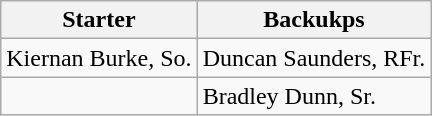<table class="wikitable">
<tr>
<th>Starter</th>
<th>Backukps</th>
</tr>
<tr>
<td>Kiernan Burke, So.</td>
<td>Duncan Saunders, RFr.</td>
</tr>
<tr>
<td></td>
<td>Bradley Dunn, Sr.</td>
</tr>
</table>
